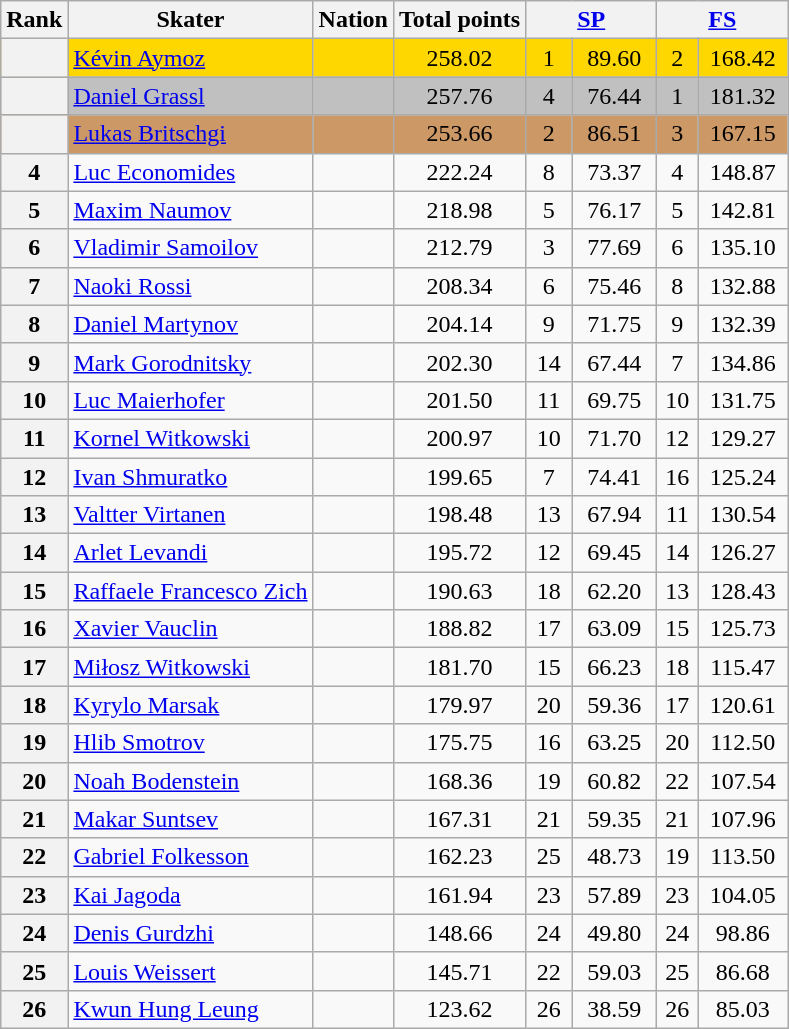<table class="wikitable sortable" style="text-align:left">
<tr>
<th scope="col">Rank</th>
<th scope="col">Skater</th>
<th scope="col">Nation</th>
<th scope="col">Total points</th>
<th scope="col" colspan="2" width="80px"><a href='#'>SP</a></th>
<th scope="col" colspan="2" width="80px"><a href='#'>FS</a></th>
</tr>
<tr bgcolor="gold">
<th scope="row"></th>
<td><a href='#'>Kévin Aymoz</a></td>
<td></td>
<td align="center">258.02</td>
<td align="center">1</td>
<td align="center">89.60</td>
<td align="center">2</td>
<td align="center">168.42</td>
</tr>
<tr bgcolor="silver">
<th scope="row"></th>
<td><a href='#'>Daniel Grassl</a></td>
<td></td>
<td align="center">257.76</td>
<td align="center">4</td>
<td align="center">76.44</td>
<td align="center">1</td>
<td align="center">181.32</td>
</tr>
<tr bgcolor="cc9966">
<th scope="row"></th>
<td><a href='#'>Lukas Britschgi</a></td>
<td></td>
<td align="center">253.66</td>
<td align="center">2</td>
<td align="center">86.51</td>
<td align="center">3</td>
<td align="center">167.15</td>
</tr>
<tr>
<th scope="row">4</th>
<td><a href='#'>Luc Economides</a></td>
<td></td>
<td align="center">222.24</td>
<td align="center">8</td>
<td align="center">73.37</td>
<td align="center">4</td>
<td align="center">148.87</td>
</tr>
<tr>
<th scope="row">5</th>
<td><a href='#'>Maxim Naumov</a></td>
<td></td>
<td align="center">218.98</td>
<td align="center">5</td>
<td align="center">76.17</td>
<td align="center">5</td>
<td align="center">142.81</td>
</tr>
<tr>
<th scope="row">6</th>
<td><a href='#'>Vladimir Samoilov</a></td>
<td></td>
<td align="center">212.79</td>
<td align="center">3</td>
<td align="center">77.69</td>
<td align="center">6</td>
<td align="center">135.10</td>
</tr>
<tr>
<th scope="row">7</th>
<td><a href='#'>Naoki Rossi</a></td>
<td></td>
<td align="center">208.34</td>
<td align="center">6</td>
<td align="center">75.46</td>
<td align="center">8</td>
<td align="center">132.88</td>
</tr>
<tr>
<th scope="row">8</th>
<td><a href='#'>Daniel Martynov</a></td>
<td></td>
<td align="center">204.14</td>
<td align="center">9</td>
<td align="center">71.75</td>
<td align="center">9</td>
<td align="center">132.39</td>
</tr>
<tr>
<th scope="row">9</th>
<td><a href='#'>Mark Gorodnitsky</a></td>
<td></td>
<td align="center">202.30</td>
<td align="center">14</td>
<td align="center">67.44</td>
<td align="center">7</td>
<td align="center">134.86</td>
</tr>
<tr>
<th scope="row">10</th>
<td><a href='#'>Luc Maierhofer</a></td>
<td></td>
<td align="center">201.50</td>
<td align="center">11</td>
<td align="center">69.75</td>
<td align="center">10</td>
<td align="center">131.75</td>
</tr>
<tr>
<th scope="row">11</th>
<td><a href='#'>Kornel Witkowski</a></td>
<td></td>
<td align="center">200.97</td>
<td align="center">10</td>
<td align="center">71.70</td>
<td align="center">12</td>
<td align="center">129.27</td>
</tr>
<tr>
<th scope="row">12</th>
<td><a href='#'>Ivan Shmuratko</a></td>
<td></td>
<td align="center">199.65</td>
<td align="center">7</td>
<td align="center">74.41</td>
<td align="center">16</td>
<td align="center">125.24</td>
</tr>
<tr>
<th scope="row">13</th>
<td><a href='#'>Valtter Virtanen</a></td>
<td></td>
<td align="center">198.48</td>
<td align="center">13</td>
<td align="center">67.94</td>
<td align="center">11</td>
<td align="center">130.54</td>
</tr>
<tr>
<th scope="row">14</th>
<td><a href='#'>Arlet Levandi</a></td>
<td></td>
<td align="center">195.72</td>
<td align="center">12</td>
<td align="center">69.45</td>
<td align="center">14</td>
<td align="center">126.27</td>
</tr>
<tr>
<th scope="row">15</th>
<td><a href='#'>Raffaele Francesco Zich</a></td>
<td></td>
<td align="center">190.63</td>
<td align="center">18</td>
<td align="center">62.20</td>
<td align="center">13</td>
<td align="center">128.43</td>
</tr>
<tr>
<th scope="row">16</th>
<td><a href='#'>Xavier Vauclin</a></td>
<td></td>
<td align="center">188.82</td>
<td align="center">17</td>
<td align="center">63.09</td>
<td align="center">15</td>
<td align="center">125.73</td>
</tr>
<tr>
<th scope="row">17</th>
<td><a href='#'>Miłosz Witkowski</a></td>
<td></td>
<td align="center">181.70</td>
<td align="center">15</td>
<td align="center">66.23</td>
<td align="center">18</td>
<td align="center">115.47</td>
</tr>
<tr>
<th scope="row">18</th>
<td><a href='#'>Kyrylo Marsak</a></td>
<td></td>
<td align="center">179.97</td>
<td align="center">20</td>
<td align="center">59.36</td>
<td align="center">17</td>
<td align="center">120.61</td>
</tr>
<tr>
<th scope="row">19</th>
<td><a href='#'>Hlib Smotrov</a></td>
<td></td>
<td align="center">175.75</td>
<td align="center">16</td>
<td align="center">63.25</td>
<td align="center">20</td>
<td align="center">112.50</td>
</tr>
<tr>
<th scope="row">20</th>
<td><a href='#'>Noah Bodenstein</a></td>
<td></td>
<td align="center">168.36</td>
<td align="center">19</td>
<td align="center">60.82</td>
<td align="center">22</td>
<td align="center">107.54</td>
</tr>
<tr>
<th scope="row">21</th>
<td><a href='#'>Makar Suntsev</a></td>
<td></td>
<td align="center">167.31</td>
<td align="center">21</td>
<td align="center">59.35</td>
<td align="center">21</td>
<td align="center">107.96</td>
</tr>
<tr>
<th scope="row">22</th>
<td><a href='#'>Gabriel Folkesson</a></td>
<td></td>
<td align="center">162.23</td>
<td align="center">25</td>
<td align="center">48.73</td>
<td align="center">19</td>
<td align="center">113.50</td>
</tr>
<tr>
<th scope="row">23</th>
<td><a href='#'>Kai Jagoda</a></td>
<td></td>
<td align="center">161.94</td>
<td align="center">23</td>
<td align="center">57.89</td>
<td align="center">23</td>
<td align="center">104.05</td>
</tr>
<tr>
<th scope="row">24</th>
<td><a href='#'>Denis Gurdzhi</a></td>
<td></td>
<td align="center">148.66</td>
<td align="center">24</td>
<td align="center">49.80</td>
<td align="center">24</td>
<td align="center">98.86</td>
</tr>
<tr>
<th scope="row">25</th>
<td><a href='#'>Louis Weissert</a></td>
<td></td>
<td align="center">145.71</td>
<td align="center">22</td>
<td align="center">59.03</td>
<td align="center">25</td>
<td align="center">86.68</td>
</tr>
<tr>
<th scope="row">26</th>
<td><a href='#'>Kwun Hung Leung</a></td>
<td></td>
<td align="center">123.62</td>
<td align="center">26</td>
<td align="center">38.59</td>
<td align="center">26</td>
<td align="center">85.03</td>
</tr>
</table>
